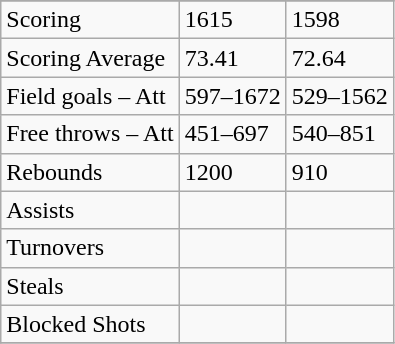<table class="wikitable">
<tr>
</tr>
<tr>
<td>Scoring</td>
<td>1615</td>
<td>1598</td>
</tr>
<tr>
<td>Scoring Average</td>
<td>73.41</td>
<td>72.64</td>
</tr>
<tr>
<td>Field goals – Att</td>
<td>597–1672</td>
<td>529–1562</td>
</tr>
<tr>
<td>Free throws – Att</td>
<td>451–697</td>
<td>540–851</td>
</tr>
<tr>
<td>Rebounds</td>
<td>1200</td>
<td>910</td>
</tr>
<tr>
<td>Assists</td>
<td></td>
<td></td>
</tr>
<tr>
<td>Turnovers</td>
<td></td>
<td></td>
</tr>
<tr>
<td>Steals</td>
<td></td>
<td></td>
</tr>
<tr>
<td>Blocked Shots</td>
<td></td>
<td></td>
</tr>
<tr>
</tr>
</table>
